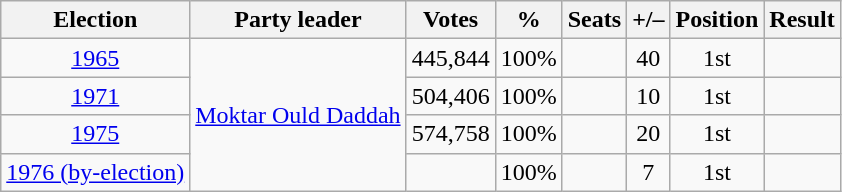<table class=wikitable style=text-align:center>
<tr>
<th>Election</th>
<th>Party leader</th>
<th>Votes</th>
<th>%</th>
<th>Seats</th>
<th>+/–</th>
<th>Position</th>
<th>Result</th>
</tr>
<tr>
<td><a href='#'>1965</a></td>
<td rowspan=4><a href='#'>Moktar Ould Daddah</a></td>
<td>445,844</td>
<td>100%</td>
<td></td>
<td> 40</td>
<td> 1st</td>
<td></td>
</tr>
<tr>
<td><a href='#'>1971</a></td>
<td>504,406</td>
<td>100%</td>
<td></td>
<td> 10</td>
<td> 1st</td>
<td></td>
</tr>
<tr>
<td><a href='#'>1975</a></td>
<td>574,758</td>
<td>100%</td>
<td></td>
<td> 20</td>
<td> 1st</td>
<td></td>
</tr>
<tr>
<td><a href='#'>1976 (by-election)</a></td>
<td></td>
<td>100%</td>
<td></td>
<td> 7</td>
<td> 1st</td>
<td></td>
</tr>
</table>
